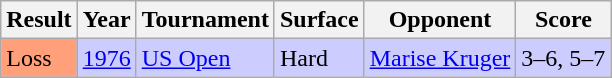<table class="sortable wikitable">
<tr>
<th>Result</th>
<th>Year</th>
<th>Tournament</th>
<th>Surface</th>
<th>Opponent</th>
<th>Score</th>
</tr>
<tr bgcolor="#CCCCFF">
<td style="background:#ffa07a;">Loss</td>
<td><a href='#'>1976</a></td>
<td><a href='#'>US Open</a></td>
<td>Hard</td>
<td> <a href='#'>Marise Kruger</a></td>
<td>3–6, 5–7</td>
</tr>
</table>
